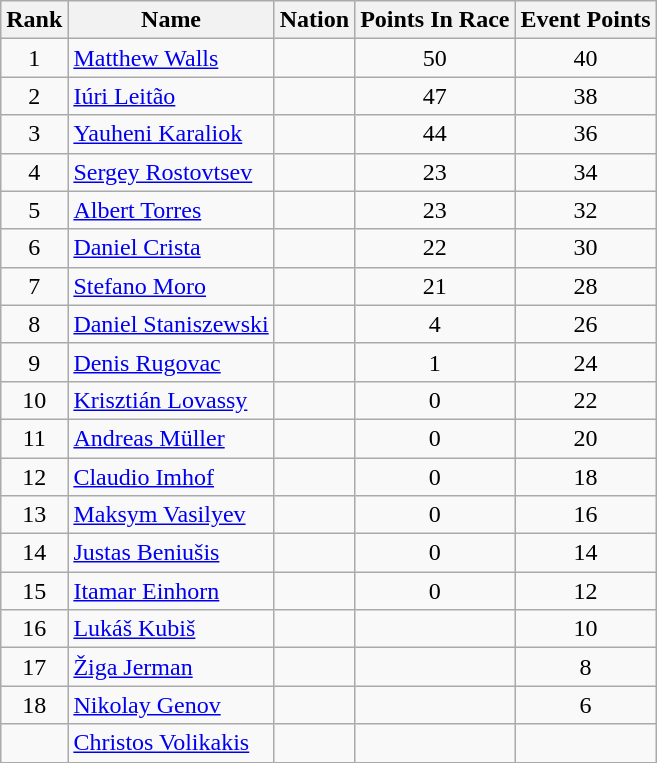<table class="wikitable sortable" style="text-align:center">
<tr>
<th>Rank</th>
<th>Name</th>
<th>Nation</th>
<th>Points In Race</th>
<th>Event Points</th>
</tr>
<tr>
<td>1</td>
<td align=left><a href='#'>Matthew Walls</a></td>
<td align=left></td>
<td>50</td>
<td>40</td>
</tr>
<tr>
<td>2</td>
<td align=left><a href='#'>Iúri Leitão</a></td>
<td align=left></td>
<td>47</td>
<td>38</td>
</tr>
<tr>
<td>3</td>
<td align=left><a href='#'>Yauheni Karaliok</a></td>
<td align=left></td>
<td>44</td>
<td>36</td>
</tr>
<tr>
<td>4</td>
<td align=left><a href='#'>Sergey Rostovtsev</a></td>
<td align=left></td>
<td>23</td>
<td>34</td>
</tr>
<tr>
<td>5</td>
<td align=left><a href='#'>Albert Torres</a></td>
<td align=left></td>
<td>23</td>
<td>32</td>
</tr>
<tr>
<td>6</td>
<td align=left><a href='#'>Daniel Crista</a></td>
<td align=left></td>
<td>22</td>
<td>30</td>
</tr>
<tr>
<td>7</td>
<td align=left><a href='#'>Stefano Moro</a></td>
<td align=left></td>
<td>21</td>
<td>28</td>
</tr>
<tr>
<td>8</td>
<td align=left><a href='#'>Daniel Staniszewski</a></td>
<td align=left></td>
<td>4</td>
<td>26</td>
</tr>
<tr>
<td>9</td>
<td align=left><a href='#'>Denis Rugovac</a></td>
<td align=left></td>
<td>1</td>
<td>24</td>
</tr>
<tr>
<td>10</td>
<td align=left><a href='#'>Krisztián Lovassy</a></td>
<td align=left></td>
<td>0</td>
<td>22</td>
</tr>
<tr>
<td>11</td>
<td align=left><a href='#'>Andreas Müller</a></td>
<td align=left></td>
<td>0</td>
<td>20</td>
</tr>
<tr>
<td>12</td>
<td align=left><a href='#'>Claudio Imhof</a></td>
<td align=left></td>
<td>0</td>
<td>18</td>
</tr>
<tr>
<td>13</td>
<td align=left><a href='#'>Maksym Vasilyev</a></td>
<td align=left></td>
<td>0</td>
<td>16</td>
</tr>
<tr>
<td>14</td>
<td align=left><a href='#'>Justas Beniušis</a></td>
<td align=left></td>
<td>0</td>
<td>14</td>
</tr>
<tr>
<td>15</td>
<td align=left><a href='#'>Itamar Einhorn</a></td>
<td align=left></td>
<td>0</td>
<td>12</td>
</tr>
<tr>
<td>16</td>
<td align=left><a href='#'>Lukáš Kubiš</a></td>
<td align=left></td>
<td></td>
<td>10</td>
</tr>
<tr>
<td>17</td>
<td align=left><a href='#'>Žiga Jerman</a></td>
<td align=left></td>
<td></td>
<td>8</td>
</tr>
<tr>
<td>18</td>
<td align=left><a href='#'>Nikolay Genov</a></td>
<td align=left></td>
<td></td>
<td>6</td>
</tr>
<tr>
<td></td>
<td align=left><a href='#'>Christos Volikakis</a></td>
<td align=left></td>
<td></td>
<td></td>
</tr>
</table>
